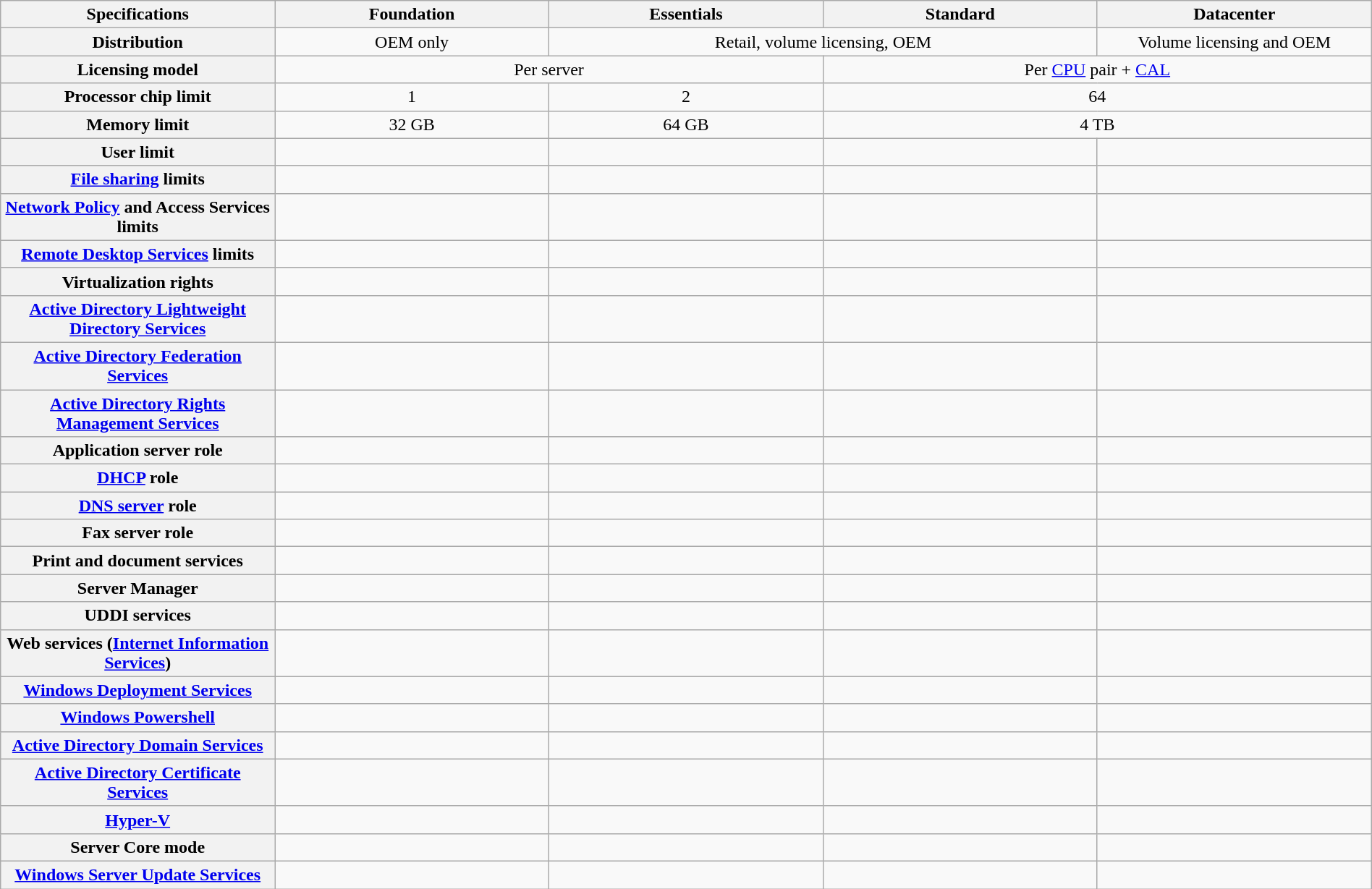<table class="wikitable plainrowheaders" style="width:100%; text-align:center">
<tr>
<th scope="col" style="width:20%">Specifications</th>
<th scope="col" style="width:20%">Foundation</th>
<th scope="col" style="width:20%">Essentials</th>
<th scope="col" style="width:20%">Standard</th>
<th scope="col" style="width:20%">Datacenter</th>
</tr>
<tr>
<th scope="row">Distribution</th>
<td>OEM only</td>
<td colspan="2">Retail, volume licensing, OEM</td>
<td>Volume licensing and OEM</td>
</tr>
<tr>
<th scope="row">Licensing model</th>
<td colspan="2">Per server</td>
<td colspan="2">Per <a href='#'>CPU</a> pair + <a href='#'>CAL</a></td>
</tr>
<tr>
<th scope="row">Processor chip limit</th>
<td>1</td>
<td>2</td>
<td colspan="2">64</td>
</tr>
<tr>
<th scope="row">Memory limit</th>
<td>32 GB</td>
<td>64 GB</td>
<td colspan="2">4 TB</td>
</tr>
<tr>
<th scope="row">User limit</th>
<td></td>
<td></td>
<td></td>
<td></td>
</tr>
<tr>
<th scope="row"><a href='#'>File sharing</a> limits</th>
<td></td>
<td></td>
<td></td>
<td></td>
</tr>
<tr>
<th scope="row"><a href='#'>Network Policy</a> and Access Services limits</th>
<td></td>
<td></td>
<td></td>
<td></td>
</tr>
<tr>
<th scope="row"><a href='#'>Remote Desktop Services</a> limits</th>
<td></td>
<td></td>
<td></td>
<td></td>
</tr>
<tr>
<th scope="row">Virtualization rights</th>
<td></td>
<td></td>
<td></td>
<td></td>
</tr>
<tr>
<th scope="row"><a href='#'>Active Directory Lightweight Directory Services</a></th>
<td></td>
<td></td>
<td></td>
<td></td>
</tr>
<tr>
<th scope="row"><a href='#'>Active Directory Federation Services</a></th>
<td></td>
<td></td>
<td></td>
<td></td>
</tr>
<tr>
<th scope="row"><a href='#'>Active Directory Rights Management Services</a></th>
<td></td>
<td></td>
<td></td>
<td></td>
</tr>
<tr>
<th scope="row">Application server role</th>
<td></td>
<td></td>
<td></td>
<td></td>
</tr>
<tr>
<th scope="row"><a href='#'>DHCP</a> role</th>
<td></td>
<td></td>
<td></td>
<td></td>
</tr>
<tr>
<th scope="row"><a href='#'>DNS server</a> role</th>
<td></td>
<td></td>
<td></td>
<td></td>
</tr>
<tr>
<th scope="row">Fax server role</th>
<td></td>
<td></td>
<td></td>
<td></td>
</tr>
<tr>
<th scope="row">Print and document services</th>
<td></td>
<td></td>
<td></td>
<td></td>
</tr>
<tr>
<th scope="row">Server Manager</th>
<td></td>
<td></td>
<td></td>
<td></td>
</tr>
<tr>
<th scope="row">UDDI services</th>
<td></td>
<td></td>
<td></td>
<td></td>
</tr>
<tr>
<th scope="row">Web services (<a href='#'>Internet Information Services</a>)</th>
<td></td>
<td></td>
<td></td>
<td></td>
</tr>
<tr>
<th scope="row"><a href='#'>Windows Deployment Services</a></th>
<td></td>
<td></td>
<td></td>
<td></td>
</tr>
<tr>
<th scope="row"><a href='#'>Windows Powershell</a></th>
<td></td>
<td></td>
<td></td>
<td></td>
</tr>
<tr>
<th scope="row"><a href='#'>Active Directory Domain Services</a></th>
<td></td>
<td></td>
<td></td>
<td></td>
</tr>
<tr>
<th scope="row"><a href='#'>Active Directory Certificate Services</a></th>
<td></td>
<td></td>
<td></td>
<td></td>
</tr>
<tr>
<th scope="row"><a href='#'>Hyper-V</a></th>
<td></td>
<td></td>
<td></td>
<td></td>
</tr>
<tr>
<th scope="row">Server Core mode</th>
<td></td>
<td></td>
<td></td>
<td></td>
</tr>
<tr>
<th scope="row"><a href='#'>Windows Server Update Services</a></th>
<td></td>
<td></td>
<td></td>
<td></td>
</tr>
</table>
